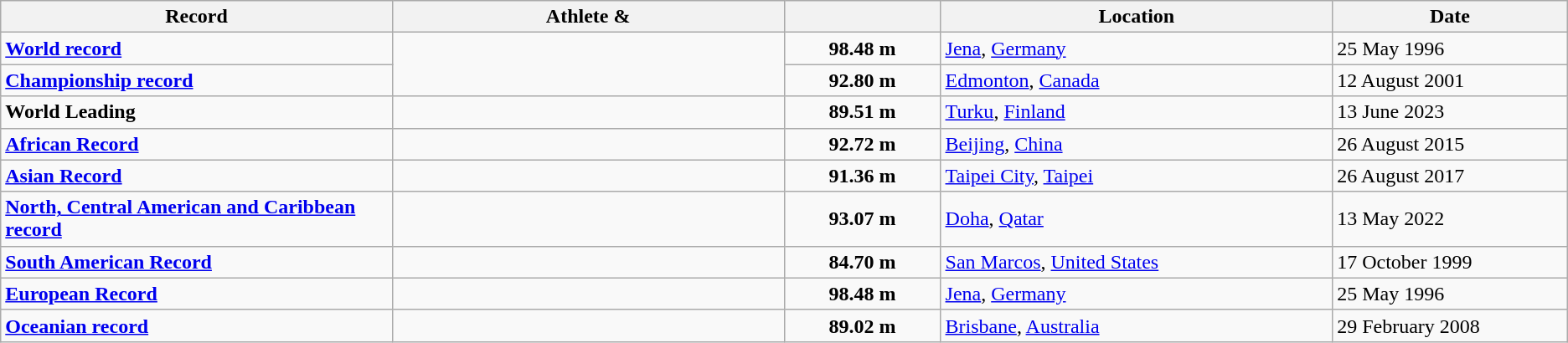<table class="wikitable">
<tr>
<th width=25% align=center>Record</th>
<th width=25% align=center>Athlete & </th>
<th width=10% align=center></th>
<th width=25% align=center>Location</th>
<th width=15% align=center>Date</th>
</tr>
<tr>
<td><strong><a href='#'>World record</a></strong></td>
<td rowspan=2></td>
<td align=center><strong>98.48 m</strong></td>
<td><a href='#'>Jena</a>, <a href='#'>Germany</a></td>
<td>25 May 1996</td>
</tr>
<tr>
<td><strong><a href='#'>Championship record</a></strong></td>
<td align=center><strong>92.80 m</strong></td>
<td><a href='#'>Edmonton</a>, <a href='#'>Canada</a></td>
<td>12 August 2001</td>
</tr>
<tr>
<td><strong>World Leading</strong></td>
<td></td>
<td align=center><strong>89.51 m</strong></td>
<td><a href='#'>Turku</a>, <a href='#'>Finland</a></td>
<td>13 June 2023</td>
</tr>
<tr>
<td><strong><a href='#'>African Record</a></strong></td>
<td></td>
<td align=center><strong>92.72 m</strong></td>
<td><a href='#'>Beijing</a>, <a href='#'>China</a></td>
<td>26 August 2015</td>
</tr>
<tr>
<td><strong><a href='#'>Asian Record</a></strong></td>
<td></td>
<td align=center><strong>91.36 m</strong></td>
<td><a href='#'>Taipei City</a>, <a href='#'>Taipei</a></td>
<td>26 August 2017</td>
</tr>
<tr>
<td><strong><a href='#'>North, Central American and Caribbean record</a></strong></td>
<td></td>
<td align=center><strong>93.07 m</strong></td>
<td><a href='#'>Doha</a>, <a href='#'>Qatar</a></td>
<td>13 May 2022</td>
</tr>
<tr>
<td><strong><a href='#'>South American Record</a></strong></td>
<td></td>
<td align=center><strong>84.70 m</strong></td>
<td><a href='#'>San Marcos</a>, <a href='#'>United States</a></td>
<td>17 October 1999</td>
</tr>
<tr>
<td><strong><a href='#'>European Record</a></strong></td>
<td></td>
<td align=center><strong>98.48 m</strong></td>
<td><a href='#'>Jena</a>, <a href='#'>Germany</a></td>
<td>25 May 1996</td>
</tr>
<tr>
<td><strong><a href='#'>Oceanian record</a></strong></td>
<td></td>
<td align=center><strong>89.02 m</strong></td>
<td><a href='#'>Brisbane</a>, <a href='#'>Australia</a></td>
<td>29 February 2008</td>
</tr>
</table>
